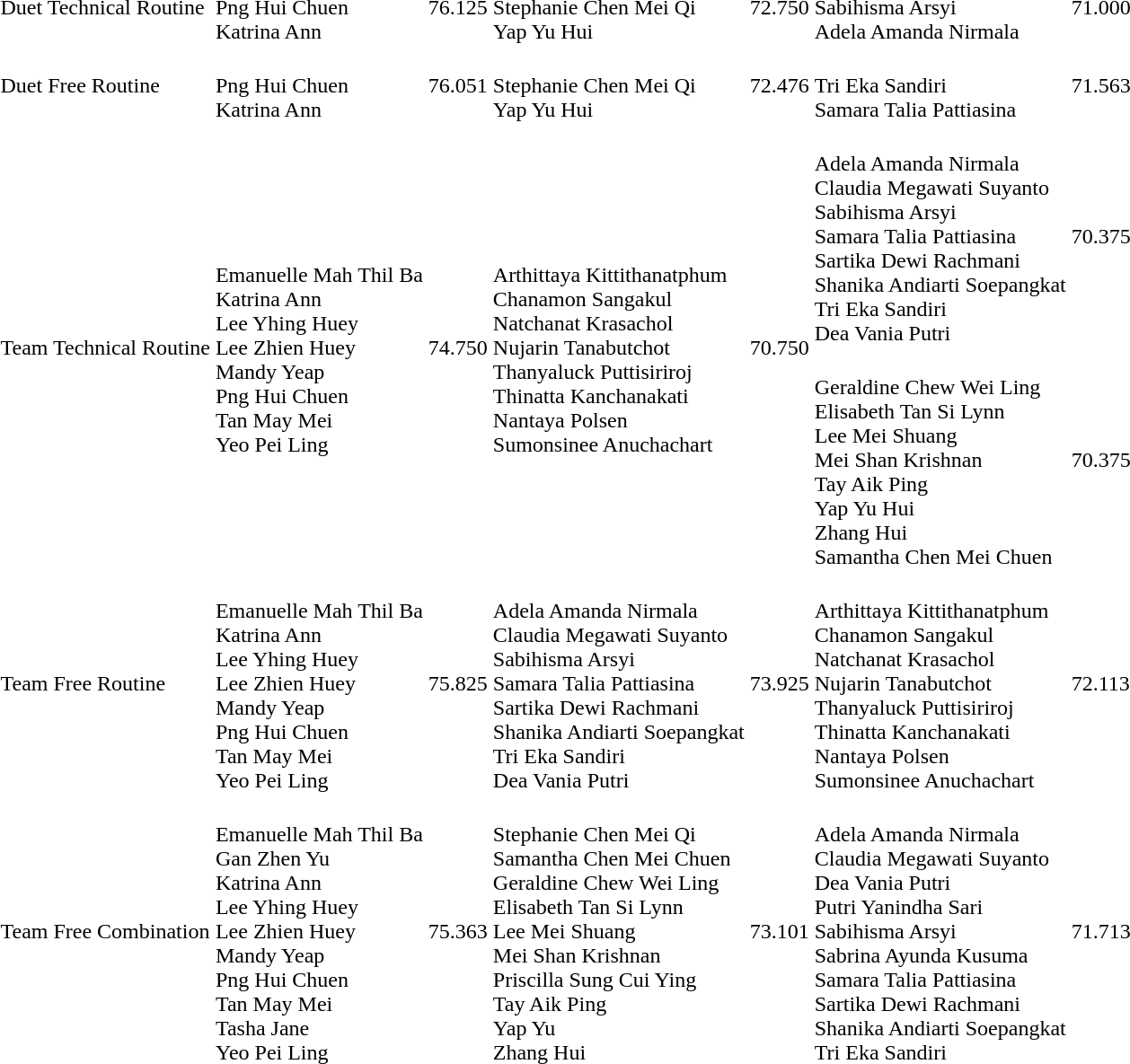<table>
<tr>
<td>Duet Technical Routine</td>
<td valign=top><br>Png Hui Chuen<br>Katrina Ann</td>
<td>76.125</td>
<td valign=top><br>Stephanie Chen Mei Qi<br>Yap Yu Hui</td>
<td>72.750</td>
<td valign=top><br>Sabihisma Arsyi<br>Adela Amanda Nirmala</td>
<td>71.000</td>
</tr>
<tr>
<td>Duet Free Routine</td>
<td valign=top><br>Png Hui Chuen<br>Katrina Ann</td>
<td>76.051</td>
<td valign=top><br>Stephanie Chen Mei Qi<br>Yap Yu Hui</td>
<td>72.476</td>
<td valign=top><br>Tri Eka Sandiri<br>Samara Talia Pattiasina</td>
<td>71.563</td>
</tr>
<tr>
<td rowspan=2>Team Technical Routine</td>
<td rowspan=2><br>Emanuelle Mah Thil Ba<br>Katrina Ann<br>Lee Yhing Huey<br>Lee Zhien Huey<br>Mandy Yeap<br>Png Hui Chuen<br>Tan May Mei<br>Yeo Pei Ling</td>
<td rowspan=2>74.750</td>
<td rowspan=2><br>Arthittaya Kittithanatphum<br>Chanamon Sangakul<br>Natchanat Krasachol<br>Nujarin Tanabutchot<br>Thanyaluck Puttisiriroj<br>Thinatta Kanchanakati<br>Nantaya Polsen<br>Sumonsinee Anuchachart</td>
<td rowspan=2>70.750</td>
<td valign=top><br>Adela Amanda Nirmala<br>Claudia Megawati Suyanto<br>Sabihisma Arsyi<br>Samara Talia Pattiasina<br>Sartika Dewi Rachmani<br>Shanika Andiarti Soepangkat<br>Tri Eka Sandiri<br>Dea Vania Putri</td>
<td>70.375</td>
</tr>
<tr>
<td><br>Geraldine Chew Wei Ling<br>Elisabeth Tan Si Lynn<br>Lee Mei Shuang<br>Mei Shan Krishnan<br>Tay Aik Ping<br>Yap Yu Hui<br>Zhang Hui<br>Samantha Chen Mei Chuen</td>
<td>70.375</td>
</tr>
<tr>
<td>Team Free Routine</td>
<td valign=top><br>Emanuelle Mah Thil Ba<br>Katrina Ann<br>Lee Yhing Huey<br>Lee Zhien Huey<br>Mandy Yeap<br>Png Hui Chuen<br>Tan May Mei<br>Yeo Pei Ling</td>
<td>75.825</td>
<td valign=top><br>Adela Amanda Nirmala<br>Claudia Megawati Suyanto<br>Sabihisma Arsyi<br>Samara Talia Pattiasina<br>Sartika Dewi Rachmani<br>Shanika Andiarti Soepangkat<br>Tri Eka Sandiri<br>Dea Vania Putri</td>
<td>73.925</td>
<td valign=top><br>Arthittaya Kittithanatphum<br>Chanamon Sangakul<br>Natchanat Krasachol<br>Nujarin Tanabutchot<br>Thanyaluck Puttisiriroj<br>Thinatta Kanchanakati<br>Nantaya Polsen<br>Sumonsinee Anuchachart</td>
<td>72.113</td>
</tr>
<tr>
<td>Team Free Combination</td>
<td valign=top><br>Emanuelle Mah Thil Ba<br>Gan Zhen Yu<br>Katrina Ann<br>Lee Yhing Huey<br>Lee Zhien Huey<br>Mandy Yeap<br>Png Hui Chuen<br>Tan May Mei<br>Tasha Jane<br>Yeo Pei Ling</td>
<td>75.363</td>
<td valign=top><br>Stephanie Chen Mei Qi<br>Samantha Chen Mei Chuen<br>Geraldine Chew Wei Ling<br>Elisabeth Tan Si Lynn<br>Lee Mei Shuang<br>Mei Shan Krishnan<br>Priscilla Sung Cui Ying<br>Tay Aik Ping<br>Yap Yu<br>Zhang Hui</td>
<td>73.101</td>
<td valign=top><br>Adela Amanda Nirmala<br>Claudia Megawati Suyanto<br>Dea Vania Putri<br>Putri Yanindha Sari<br>Sabihisma Arsyi<br>Sabrina Ayunda Kusuma<br>Samara Talia Pattiasina<br>Sartika Dewi Rachmani<br>Shanika Andiarti Soepangkat<br>Tri Eka Sandiri</td>
<td>71.713</td>
</tr>
</table>
